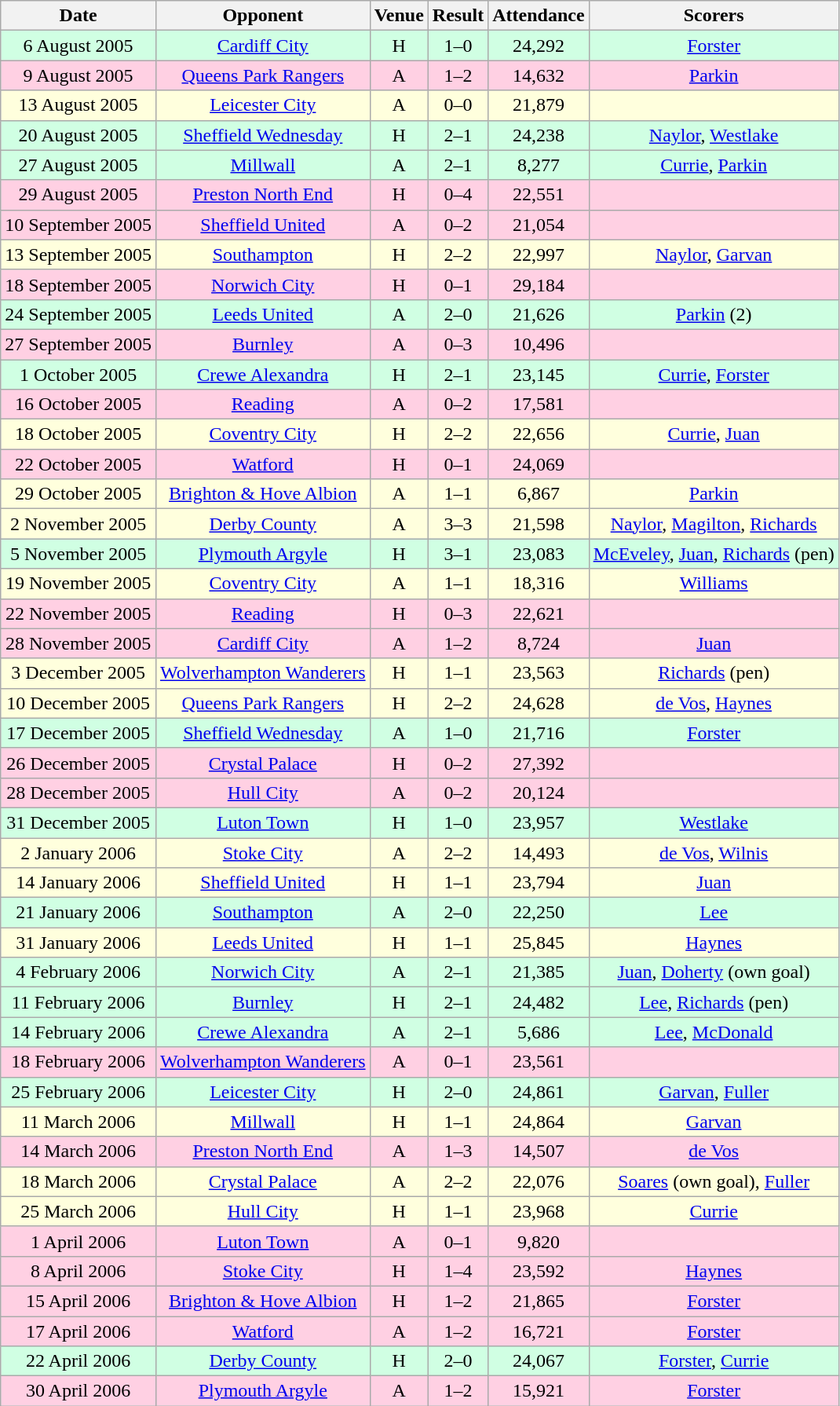<table class="wikitable sortable" style="font-size:100%; text-align:center">
<tr>
<th>Date</th>
<th>Opponent</th>
<th>Venue</th>
<th>Result</th>
<th>Attendance</th>
<th>Scorers</th>
</tr>
<tr style="background-color: #d0ffe3;">
<td>6 August 2005</td>
<td><a href='#'>Cardiff City</a></td>
<td>H</td>
<td>1–0</td>
<td>24,292</td>
<td><a href='#'>Forster</a></td>
</tr>
<tr style="background-color: #ffd0e3;">
<td>9 August 2005</td>
<td><a href='#'>Queens Park Rangers</a></td>
<td>A</td>
<td>1–2</td>
<td>14,632</td>
<td><a href='#'>Parkin</a></td>
</tr>
<tr style="background-color: #ffffdd;">
<td>13 August 2005</td>
<td><a href='#'>Leicester City</a></td>
<td>A</td>
<td>0–0</td>
<td>21,879</td>
<td></td>
</tr>
<tr style="background-color: #d0ffe3;">
<td>20 August 2005</td>
<td><a href='#'>Sheffield Wednesday</a></td>
<td>H</td>
<td>2–1</td>
<td>24,238</td>
<td><a href='#'>Naylor</a>, <a href='#'>Westlake</a></td>
</tr>
<tr style="background-color: #d0ffe3;">
<td>27 August 2005</td>
<td><a href='#'>Millwall</a></td>
<td>A</td>
<td>2–1</td>
<td>8,277</td>
<td><a href='#'>Currie</a>, <a href='#'>Parkin</a></td>
</tr>
<tr style="background-color: #ffd0e3;">
<td>29 August 2005</td>
<td><a href='#'>Preston North End</a></td>
<td>H</td>
<td>0–4</td>
<td>22,551</td>
<td></td>
</tr>
<tr style="background-color: #ffd0e3;">
<td>10 September 2005</td>
<td><a href='#'>Sheffield United</a></td>
<td>A</td>
<td>0–2</td>
<td>21,054</td>
<td></td>
</tr>
<tr style="background-color: #ffffdd;">
<td>13 September 2005</td>
<td><a href='#'>Southampton</a></td>
<td>H</td>
<td>2–2</td>
<td>22,997</td>
<td><a href='#'>Naylor</a>, <a href='#'>Garvan</a></td>
</tr>
<tr style="background-color: #ffd0e3;">
<td>18 September 2005</td>
<td><a href='#'>Norwich City</a></td>
<td>H</td>
<td>0–1</td>
<td>29,184</td>
<td></td>
</tr>
<tr style="background-color: #d0ffe3;">
<td>24 September 2005</td>
<td><a href='#'>Leeds United</a></td>
<td>A</td>
<td>2–0</td>
<td>21,626</td>
<td><a href='#'>Parkin</a> (2)</td>
</tr>
<tr style="background-color: #ffd0e3;">
<td>27 September 2005</td>
<td><a href='#'>Burnley</a></td>
<td>A</td>
<td>0–3</td>
<td>10,496</td>
<td></td>
</tr>
<tr style="background-color: #d0ffe3;">
<td>1 October 2005</td>
<td><a href='#'>Crewe Alexandra</a></td>
<td>H</td>
<td>2–1</td>
<td>23,145</td>
<td><a href='#'>Currie</a>, <a href='#'>Forster</a></td>
</tr>
<tr style="background-color: #ffd0e3;">
<td>16 October 2005</td>
<td><a href='#'>Reading</a></td>
<td>A</td>
<td>0–2</td>
<td>17,581</td>
<td></td>
</tr>
<tr style="background-color: #ffffdd;">
<td>18 October 2005</td>
<td><a href='#'>Coventry City</a></td>
<td>H</td>
<td>2–2</td>
<td>22,656</td>
<td><a href='#'>Currie</a>, <a href='#'>Juan</a></td>
</tr>
<tr style="background-color: #ffd0e3;">
<td>22 October 2005</td>
<td><a href='#'>Watford</a></td>
<td>H</td>
<td>0–1</td>
<td>24,069</td>
<td></td>
</tr>
<tr style="background-color: #ffffdd;">
<td>29 October 2005</td>
<td><a href='#'>Brighton & Hove Albion</a></td>
<td>A</td>
<td>1–1</td>
<td>6,867</td>
<td><a href='#'>Parkin</a></td>
</tr>
<tr style="background-color: #ffffdd;">
<td>2 November 2005</td>
<td><a href='#'>Derby County</a></td>
<td>A</td>
<td>3–3</td>
<td>21,598</td>
<td><a href='#'>Naylor</a>, <a href='#'>Magilton</a>, <a href='#'>Richards</a></td>
</tr>
<tr style="background-color: #d0ffe3;">
<td>5 November 2005</td>
<td><a href='#'>Plymouth Argyle</a></td>
<td>H</td>
<td>3–1</td>
<td>23,083</td>
<td><a href='#'>McEveley</a>, <a href='#'>Juan</a>, <a href='#'>Richards</a> (pen)</td>
</tr>
<tr style="background-color: #ffffdd;">
<td>19 November 2005</td>
<td><a href='#'>Coventry City</a></td>
<td>A</td>
<td>1–1</td>
<td>18,316</td>
<td><a href='#'>Williams</a></td>
</tr>
<tr style="background-color: #ffd0e3;">
<td>22 November 2005</td>
<td><a href='#'>Reading</a></td>
<td>H</td>
<td>0–3</td>
<td>22,621</td>
<td></td>
</tr>
<tr style="background-color: #ffd0e3;">
<td>28 November 2005</td>
<td><a href='#'>Cardiff City</a></td>
<td>A</td>
<td>1–2</td>
<td>8,724</td>
<td><a href='#'>Juan</a></td>
</tr>
<tr style="background-color: #ffffdd;">
<td>3 December 2005</td>
<td><a href='#'>Wolverhampton Wanderers</a></td>
<td>H</td>
<td>1–1</td>
<td>23,563</td>
<td><a href='#'>Richards</a> (pen)</td>
</tr>
<tr style="background-color: #ffffdd;">
<td>10 December 2005</td>
<td><a href='#'>Queens Park Rangers</a></td>
<td>H</td>
<td>2–2</td>
<td>24,628</td>
<td><a href='#'>de Vos</a>, <a href='#'>Haynes</a></td>
</tr>
<tr style="background-color: #d0ffe3;">
<td>17 December 2005</td>
<td><a href='#'>Sheffield Wednesday</a></td>
<td>A</td>
<td>1–0</td>
<td>21,716</td>
<td><a href='#'>Forster</a></td>
</tr>
<tr style="background-color: #ffd0e3;">
<td>26 December 2005</td>
<td><a href='#'>Crystal Palace</a></td>
<td>H</td>
<td>0–2</td>
<td>27,392</td>
<td></td>
</tr>
<tr style="background-color: #ffd0e3;">
<td>28 December 2005</td>
<td><a href='#'>Hull City</a></td>
<td>A</td>
<td>0–2</td>
<td>20,124</td>
<td></td>
</tr>
<tr style="background-color: #d0ffe3;">
<td>31 December 2005</td>
<td><a href='#'>Luton Town</a></td>
<td>H</td>
<td>1–0</td>
<td>23,957</td>
<td><a href='#'>Westlake</a></td>
</tr>
<tr style="background-color: #ffffdd;">
<td>2 January 2006</td>
<td><a href='#'>Stoke City</a></td>
<td>A</td>
<td>2–2</td>
<td>14,493</td>
<td><a href='#'>de Vos</a>, <a href='#'>Wilnis</a></td>
</tr>
<tr style="background-color: #ffffdd;">
<td>14 January 2006</td>
<td><a href='#'>Sheffield United</a></td>
<td>H</td>
<td>1–1</td>
<td>23,794</td>
<td><a href='#'>Juan</a></td>
</tr>
<tr style="background-color: #d0ffe3;">
<td>21 January 2006</td>
<td><a href='#'>Southampton</a></td>
<td>A</td>
<td>2–0</td>
<td>22,250</td>
<td><a href='#'>Lee</a></td>
</tr>
<tr style="background-color: #ffffdd;">
<td>31 January 2006</td>
<td><a href='#'>Leeds United</a></td>
<td>H</td>
<td>1–1</td>
<td>25,845</td>
<td><a href='#'>Haynes</a></td>
</tr>
<tr style="background-color: #d0ffe3;">
<td>4 February 2006</td>
<td><a href='#'>Norwich City</a></td>
<td>A</td>
<td>2–1</td>
<td>21,385</td>
<td><a href='#'>Juan</a>, <a href='#'>Doherty</a> (own goal)</td>
</tr>
<tr style="background-color: #d0ffe3;">
<td>11 February 2006</td>
<td><a href='#'>Burnley</a></td>
<td>H</td>
<td>2–1</td>
<td>24,482</td>
<td><a href='#'>Lee</a>, <a href='#'>Richards</a> (pen)</td>
</tr>
<tr style="background-color: #d0ffe3;">
<td>14 February 2006</td>
<td><a href='#'>Crewe Alexandra</a></td>
<td>A</td>
<td>2–1</td>
<td>5,686</td>
<td><a href='#'>Lee</a>, <a href='#'>McDonald</a></td>
</tr>
<tr style="background-color: #ffd0e3;">
<td>18 February 2006</td>
<td><a href='#'>Wolverhampton Wanderers</a></td>
<td>A</td>
<td>0–1</td>
<td>23,561</td>
<td></td>
</tr>
<tr style="background-color: #d0ffe3;">
<td>25 February 2006</td>
<td><a href='#'>Leicester City</a></td>
<td>H</td>
<td>2–0</td>
<td>24,861</td>
<td><a href='#'>Garvan</a>, <a href='#'>Fuller</a></td>
</tr>
<tr style="background-color: #ffffdd;">
<td>11 March 2006</td>
<td><a href='#'>Millwall</a></td>
<td>H</td>
<td>1–1</td>
<td>24,864</td>
<td><a href='#'>Garvan</a></td>
</tr>
<tr style="background-color: #ffd0e3;">
<td>14 March 2006</td>
<td><a href='#'>Preston North End</a></td>
<td>A</td>
<td>1–3</td>
<td>14,507</td>
<td><a href='#'>de Vos</a></td>
</tr>
<tr style="background-color: #ffffdd;">
<td>18 March 2006</td>
<td><a href='#'>Crystal Palace</a></td>
<td>A</td>
<td>2–2</td>
<td>22,076</td>
<td><a href='#'>Soares</a> (own goal), <a href='#'>Fuller</a></td>
</tr>
<tr style="background-color: #ffffdd;">
<td>25 March 2006</td>
<td><a href='#'>Hull City</a></td>
<td>H</td>
<td>1–1</td>
<td>23,968</td>
<td><a href='#'>Currie</a></td>
</tr>
<tr style="background-color: #ffd0e3;">
<td>1 April 2006</td>
<td><a href='#'>Luton Town</a></td>
<td>A</td>
<td>0–1</td>
<td>9,820</td>
<td></td>
</tr>
<tr style="background-color: #ffd0e3;">
<td>8 April 2006</td>
<td><a href='#'>Stoke City</a></td>
<td>H</td>
<td>1–4</td>
<td>23,592</td>
<td><a href='#'>Haynes</a></td>
</tr>
<tr style="background-color: #ffd0e3;">
<td>15 April 2006</td>
<td><a href='#'>Brighton & Hove Albion</a></td>
<td>H</td>
<td>1–2</td>
<td>21,865</td>
<td><a href='#'>Forster</a></td>
</tr>
<tr style="background-color: #ffd0e3;">
<td>17 April 2006</td>
<td><a href='#'>Watford</a></td>
<td>A</td>
<td>1–2</td>
<td>16,721</td>
<td><a href='#'>Forster</a></td>
</tr>
<tr style="background-color: #d0ffe3;">
<td>22 April 2006</td>
<td><a href='#'>Derby County</a></td>
<td>H</td>
<td>2–0</td>
<td>24,067</td>
<td><a href='#'>Forster</a>, <a href='#'>Currie</a></td>
</tr>
<tr style="background-color: #ffd0e3;">
<td>30 April 2006</td>
<td><a href='#'>Plymouth Argyle</a></td>
<td>A</td>
<td>1–2</td>
<td>15,921</td>
<td><a href='#'>Forster</a></td>
</tr>
</table>
